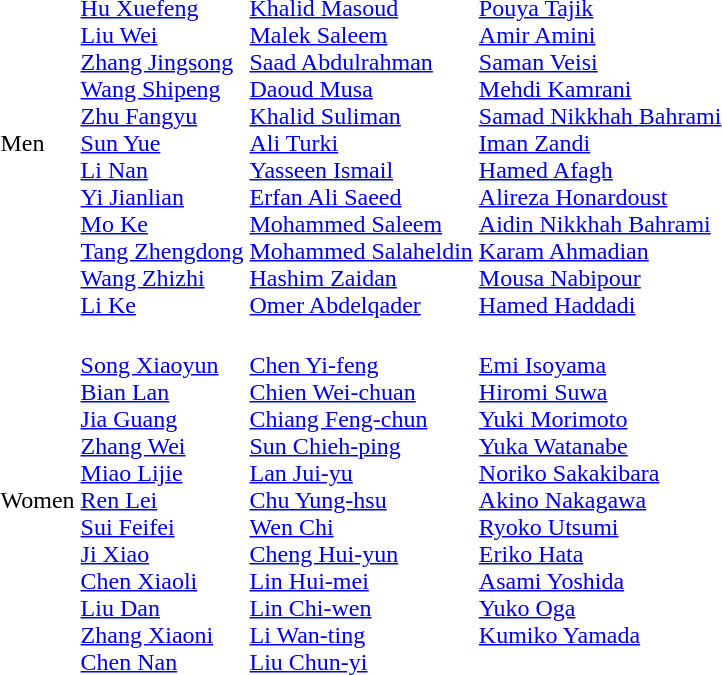<table>
<tr>
<td>Men<br></td>
<td><br><a href='#'>Hu Xuefeng</a><br><a href='#'>Liu Wei</a><br><a href='#'>Zhang Jingsong</a><br><a href='#'>Wang Shipeng</a><br><a href='#'>Zhu Fangyu</a><br><a href='#'>Sun Yue</a><br><a href='#'>Li Nan</a><br><a href='#'>Yi Jianlian</a><br><a href='#'>Mo Ke</a><br><a href='#'>Tang Zhengdong</a><br><a href='#'>Wang Zhizhi</a><br><a href='#'>Li Ke</a></td>
<td><br><a href='#'>Khalid Masoud</a><br><a href='#'>Malek Saleem</a><br><a href='#'>Saad Abdulrahman</a><br><a href='#'>Daoud Musa</a><br><a href='#'>Khalid Suliman</a><br><a href='#'>Ali Turki</a><br><a href='#'>Yasseen Ismail</a><br><a href='#'>Erfan Ali Saeed</a><br><a href='#'>Mohammed Saleem</a><br><a href='#'>Mohammed Salaheldin</a><br><a href='#'>Hashim Zaidan</a><br><a href='#'>Omer Abdelqader</a></td>
<td><br><a href='#'>Pouya Tajik</a><br><a href='#'>Amir Amini</a><br><a href='#'>Saman Veisi</a><br><a href='#'>Mehdi Kamrani</a><br><a href='#'>Samad Nikkhah Bahrami</a><br><a href='#'>Iman Zandi</a><br><a href='#'>Hamed Afagh</a><br><a href='#'>Alireza Honardoust</a><br><a href='#'>Aidin Nikkhah Bahrami</a><br><a href='#'>Karam Ahmadian</a><br><a href='#'>Mousa Nabipour</a><br><a href='#'>Hamed Haddadi</a></td>
</tr>
<tr>
<td>Women<br></td>
<td><br><a href='#'>Song Xiaoyun</a><br><a href='#'>Bian Lan</a><br><a href='#'>Jia Guang</a><br><a href='#'>Zhang Wei</a><br><a href='#'>Miao Lijie</a><br><a href='#'>Ren Lei</a><br><a href='#'>Sui Feifei</a><br><a href='#'>Ji Xiao</a><br><a href='#'>Chen Xiaoli</a><br><a href='#'>Liu Dan</a><br><a href='#'>Zhang Xiaoni</a><br><a href='#'>Chen Nan</a></td>
<td><br><a href='#'>Chen Yi-feng</a><br><a href='#'>Chien Wei-chuan</a><br><a href='#'>Chiang Feng-chun</a><br><a href='#'>Sun Chieh-ping</a><br><a href='#'>Lan Jui-yu</a><br><a href='#'>Chu Yung-hsu</a><br><a href='#'>Wen Chi</a><br><a href='#'>Cheng Hui-yun</a><br><a href='#'>Lin Hui-mei</a><br><a href='#'>Lin Chi-wen</a><br><a href='#'>Li Wan-ting</a><br><a href='#'>Liu Chun-yi</a></td>
<td valign=top><br><a href='#'>Emi Isoyama</a><br><a href='#'>Hiromi Suwa</a><br><a href='#'>Yuki Morimoto</a><br><a href='#'>Yuka Watanabe</a><br><a href='#'>Noriko Sakakibara</a><br><a href='#'>Akino Nakagawa</a><br><a href='#'>Ryoko Utsumi</a><br><a href='#'>Eriko Hata</a><br><a href='#'>Asami Yoshida</a><br><a href='#'>Yuko Oga</a><br><a href='#'>Kumiko Yamada</a></td>
</tr>
</table>
